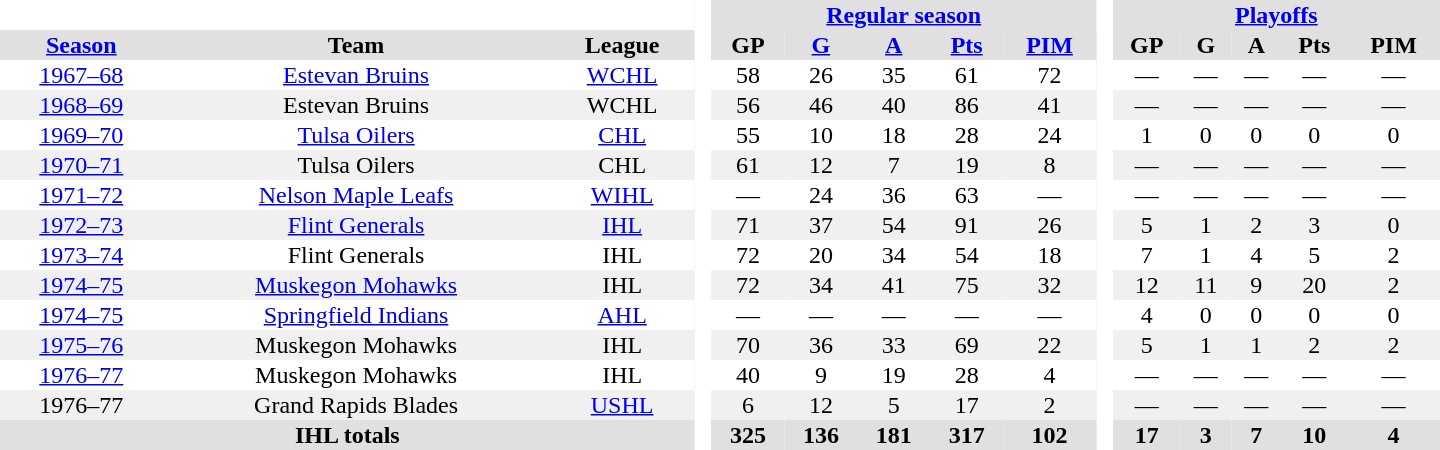<table border="0" cellpadding="1" cellspacing="0" style="text-align:center; width:60em">
<tr bgcolor="#e0e0e0">
<th colspan="3" bgcolor="#ffffff"> </th>
<th rowspan="99" bgcolor="#ffffff"> </th>
<th colspan="5"><a href='#'>Regular season</a></th>
<th rowspan="99" bgcolor="#ffffff"> </th>
<th colspan="5"><a href='#'>Playoffs</a></th>
</tr>
<tr bgcolor="#e0e0e0">
<th><a href='#'>Season</a></th>
<th>Team</th>
<th>League</th>
<th>GP</th>
<th><a href='#'>G</a></th>
<th><a href='#'>A</a></th>
<th><a href='#'>Pts</a></th>
<th><a href='#'>PIM</a></th>
<th>GP</th>
<th>G</th>
<th>A</th>
<th>Pts</th>
<th>PIM</th>
</tr>
<tr>
<td><a href='#'>1967–68</a></td>
<td><a href='#'>Estevan Bruins</a></td>
<td><a href='#'>WCHL</a></td>
<td>58</td>
<td>26</td>
<td>35</td>
<td>61</td>
<td>72</td>
<td>—</td>
<td>—</td>
<td>—</td>
<td>—</td>
<td>—</td>
</tr>
<tr bgcolor="#f0f0f0">
<td><a href='#'>1968–69</a></td>
<td>Estevan Bruins</td>
<td>WCHL</td>
<td>56</td>
<td>46</td>
<td>40</td>
<td>86</td>
<td>41</td>
<td>—</td>
<td>—</td>
<td>—</td>
<td>—</td>
<td>—</td>
</tr>
<tr>
<td><a href='#'>1969–70</a></td>
<td><a href='#'>Tulsa Oilers</a></td>
<td><a href='#'>CHL</a></td>
<td>55</td>
<td>10</td>
<td>18</td>
<td>28</td>
<td>24</td>
<td>1</td>
<td>0</td>
<td>0</td>
<td>0</td>
<td>0</td>
</tr>
<tr bgcolor="#f0f0f0">
<td><a href='#'>1970–71</a></td>
<td>Tulsa Oilers</td>
<td>CHL</td>
<td>61</td>
<td>12</td>
<td>7</td>
<td>19</td>
<td>8</td>
<td>—</td>
<td>—</td>
<td>—</td>
<td>—</td>
<td>—</td>
</tr>
<tr>
<td><a href='#'>1971–72</a></td>
<td><a href='#'>Nelson Maple Leafs</a></td>
<td><a href='#'>WIHL</a></td>
<td>—</td>
<td>24</td>
<td>36</td>
<td>63</td>
<td>—</td>
<td>—</td>
<td>—</td>
<td>—</td>
<td>—</td>
<td>—</td>
</tr>
<tr bgcolor="#f0f0f0">
<td><a href='#'>1972–73</a></td>
<td><a href='#'>Flint Generals</a></td>
<td><a href='#'>IHL</a></td>
<td>71</td>
<td>37</td>
<td>54</td>
<td>91</td>
<td>26</td>
<td>5</td>
<td>1</td>
<td>2</td>
<td>3</td>
<td>0</td>
</tr>
<tr>
<td><a href='#'>1973–74</a></td>
<td>Flint Generals</td>
<td>IHL</td>
<td>72</td>
<td>20</td>
<td>34</td>
<td>54</td>
<td>18</td>
<td>7</td>
<td>1</td>
<td>4</td>
<td>5</td>
<td>2</td>
</tr>
<tr bgcolor="#f0f0f0">
<td><a href='#'>1974–75</a></td>
<td><a href='#'>Muskegon Mohawks</a></td>
<td>IHL</td>
<td>72</td>
<td>34</td>
<td>41</td>
<td>75</td>
<td>32</td>
<td>12</td>
<td>11</td>
<td>9</td>
<td>20</td>
<td>2</td>
</tr>
<tr>
<td><a href='#'>1974–75</a></td>
<td><a href='#'>Springfield Indians</a></td>
<td><a href='#'>AHL</a></td>
<td>—</td>
<td>—</td>
<td>—</td>
<td>—</td>
<td>—</td>
<td>4</td>
<td>0</td>
<td>0</td>
<td>0</td>
<td>0</td>
</tr>
<tr bgcolor="#f0f0f0">
<td><a href='#'>1975–76</a></td>
<td>Muskegon Mohawks</td>
<td>IHL</td>
<td>70</td>
<td>36</td>
<td>33</td>
<td>69</td>
<td>22</td>
<td>5</td>
<td>1</td>
<td>1</td>
<td>2</td>
<td>2</td>
</tr>
<tr>
<td><a href='#'>1976–77</a></td>
<td>Muskegon Mohawks</td>
<td>IHL</td>
<td>40</td>
<td>9</td>
<td>19</td>
<td>28</td>
<td>4</td>
<td>—</td>
<td>—</td>
<td>—</td>
<td>—</td>
<td>—</td>
</tr>
<tr bgcolor="#f0f0f0">
<td>1976–77</td>
<td>Grand Rapids Blades</td>
<td><a href='#'>USHL</a></td>
<td>6</td>
<td>12</td>
<td>5</td>
<td>17</td>
<td>2</td>
<td>—</td>
<td>—</td>
<td>—</td>
<td>—</td>
<td>—</td>
</tr>
<tr bgcolor="#e0e0e0">
<th colspan="3">IHL totals</th>
<th>325</th>
<th>136</th>
<th>181</th>
<th>317</th>
<th>102</th>
<th>17</th>
<th>3</th>
<th>7</th>
<th>10</th>
<th>4</th>
</tr>
</table>
